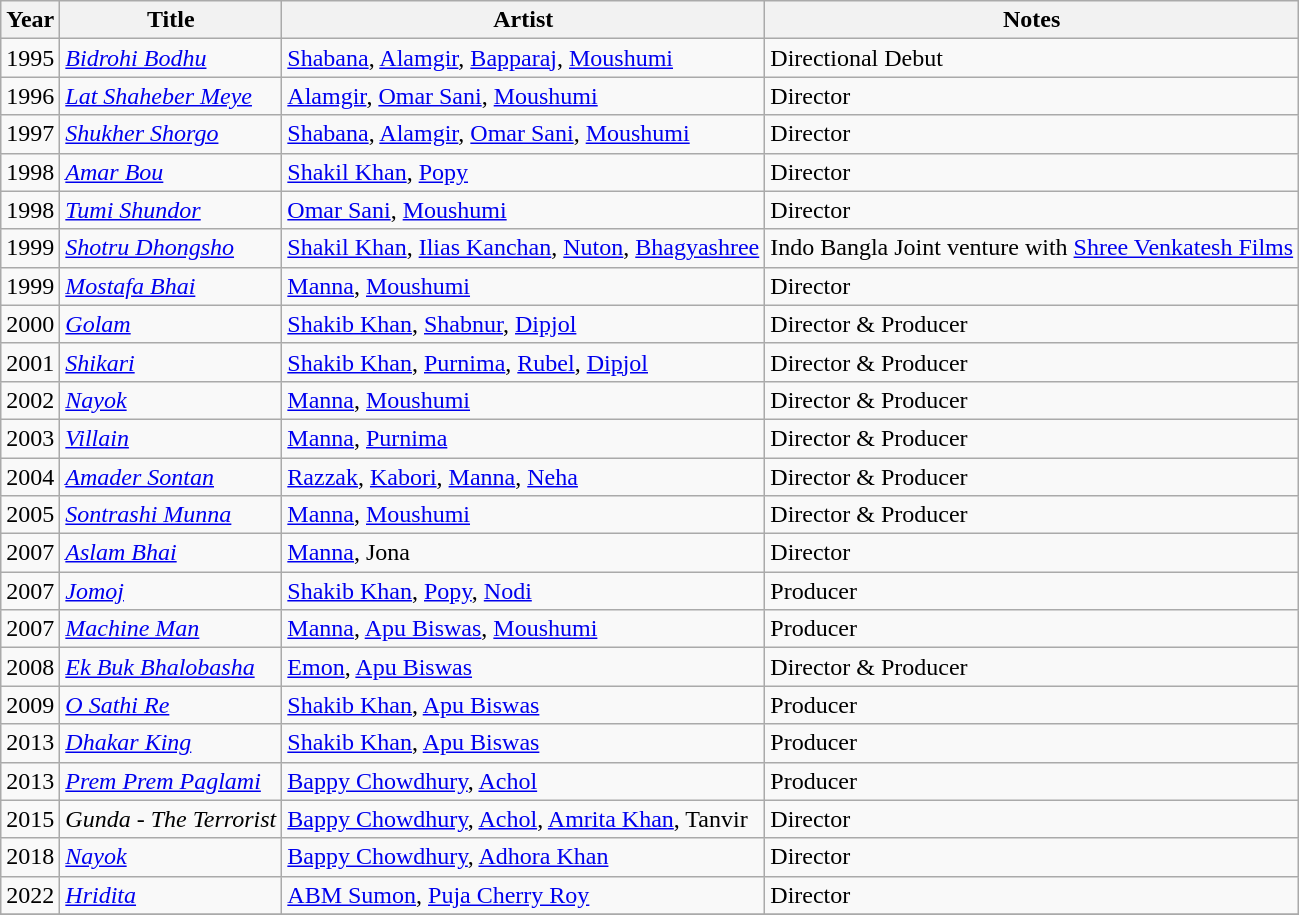<table class="wikitable sortable">
<tr>
<th>Year</th>
<th>Title</th>
<th>Artist</th>
<th>Notes</th>
</tr>
<tr>
<td>1995</td>
<td><em><a href='#'>Bidrohi Bodhu</a></em></td>
<td><a href='#'>Shabana</a>, <a href='#'>Alamgir</a>, <a href='#'>Bapparaj</a>, <a href='#'>Moushumi</a></td>
<td>Directional Debut</td>
</tr>
<tr>
<td>1996</td>
<td><em><a href='#'>Lat Shaheber Meye</a></em></td>
<td><a href='#'>Alamgir</a>, <a href='#'>Omar Sani</a>, <a href='#'>Moushumi</a></td>
<td>Director</td>
</tr>
<tr>
<td>1997</td>
<td><em><a href='#'>Shukher Shorgo</a></em></td>
<td><a href='#'>Shabana</a>, <a href='#'>Alamgir</a>, <a href='#'>Omar Sani</a>, <a href='#'>Moushumi</a></td>
<td>Director</td>
</tr>
<tr>
<td>1998</td>
<td><em><a href='#'>Amar Bou</a></em></td>
<td><a href='#'>Shakil Khan</a>, <a href='#'>Popy</a></td>
<td>Director</td>
</tr>
<tr>
<td>1998</td>
<td><em><a href='#'>Tumi Shundor</a></em></td>
<td><a href='#'>Omar Sani</a>, <a href='#'>Moushumi</a></td>
<td>Director</td>
</tr>
<tr>
<td>1999</td>
<td><em><a href='#'>Shotru Dhongsho</a></em></td>
<td><a href='#'>Shakil Khan</a>, <a href='#'>Ilias Kanchan</a>, <a href='#'>Nuton</a>, <a href='#'>Bhagyashree</a></td>
<td>Indo Bangla Joint venture with <a href='#'>Shree Venkatesh Films</a></td>
</tr>
<tr>
<td>1999</td>
<td><em><a href='#'>Mostafa Bhai</a></em></td>
<td><a href='#'>Manna</a>, <a href='#'>Moushumi</a></td>
<td>Director</td>
</tr>
<tr>
<td>2000</td>
<td><em><a href='#'>Golam</a></em></td>
<td><a href='#'>Shakib Khan</a>, <a href='#'>Shabnur</a>, <a href='#'>Dipjol</a></td>
<td>Director & Producer</td>
</tr>
<tr>
<td>2001</td>
<td><em><a href='#'>Shikari</a></em></td>
<td><a href='#'>Shakib Khan</a>, <a href='#'>Purnima</a>, <a href='#'>Rubel</a>, <a href='#'>Dipjol</a></td>
<td>Director & Producer</td>
</tr>
<tr>
<td>2002</td>
<td><em><a href='#'>Nayok</a></em></td>
<td><a href='#'>Manna</a>, <a href='#'>Moushumi</a></td>
<td>Director & Producer</td>
</tr>
<tr>
<td>2003</td>
<td><em><a href='#'>Villain</a></em></td>
<td><a href='#'>Manna</a>, <a href='#'>Purnima</a></td>
<td>Director & Producer</td>
</tr>
<tr>
<td>2004</td>
<td><em><a href='#'>Amader Sontan</a></em></td>
<td><a href='#'>Razzak</a>, <a href='#'>Kabori</a>, <a href='#'>Manna</a>, <a href='#'>Neha</a></td>
<td>Director & Producer</td>
</tr>
<tr>
<td>2005</td>
<td><em><a href='#'>Sontrashi Munna</a></em></td>
<td><a href='#'>Manna</a>, <a href='#'>Moushumi</a></td>
<td>Director & Producer</td>
</tr>
<tr>
<td>2007</td>
<td><em><a href='#'>Aslam Bhai</a></em></td>
<td><a href='#'>Manna</a>, Jona</td>
<td>Director</td>
</tr>
<tr>
<td>2007</td>
<td><em><a href='#'>Jomoj</a></em></td>
<td><a href='#'>Shakib Khan</a>, <a href='#'>Popy</a>, <a href='#'>Nodi</a></td>
<td>Producer</td>
</tr>
<tr>
<td>2007</td>
<td><em><a href='#'>Machine Man</a></em></td>
<td><a href='#'>Manna</a>, <a href='#'>Apu Biswas</a>, <a href='#'>Moushumi</a></td>
<td>Producer</td>
</tr>
<tr>
<td>2008</td>
<td><em><a href='#'>Ek Buk Bhalobasha</a></em></td>
<td><a href='#'>Emon</a>, <a href='#'>Apu Biswas</a></td>
<td>Director & Producer</td>
</tr>
<tr>
<td>2009</td>
<td><em><a href='#'>O Sathi Re</a></em></td>
<td><a href='#'>Shakib Khan</a>, <a href='#'>Apu Biswas</a></td>
<td>Producer</td>
</tr>
<tr>
<td>2013</td>
<td><em><a href='#'>Dhakar King</a></em></td>
<td><a href='#'>Shakib Khan</a>, <a href='#'>Apu Biswas</a></td>
<td>Producer</td>
</tr>
<tr>
<td>2013</td>
<td><em><a href='#'>Prem Prem Paglami</a></em></td>
<td><a href='#'>Bappy Chowdhury</a>, <a href='#'>Achol</a></td>
<td>Producer</td>
</tr>
<tr>
<td>2015</td>
<td><em>Gunda - The Terrorist</em></td>
<td><a href='#'>Bappy Chowdhury</a>, <a href='#'>Achol</a>, <a href='#'>Amrita Khan</a>, Tanvir</td>
<td>Director</td>
</tr>
<tr>
<td>2018</td>
<td><em><a href='#'>Nayok</a></em></td>
<td><a href='#'>Bappy Chowdhury</a>, <a href='#'>Adhora Khan</a></td>
<td>Director</td>
</tr>
<tr>
<td>2022</td>
<td><em><a href='#'>Hridita</a></em></td>
<td><a href='#'>ABM Sumon</a>, <a href='#'>Puja Cherry Roy</a></td>
<td>Director</td>
</tr>
<tr>
</tr>
</table>
